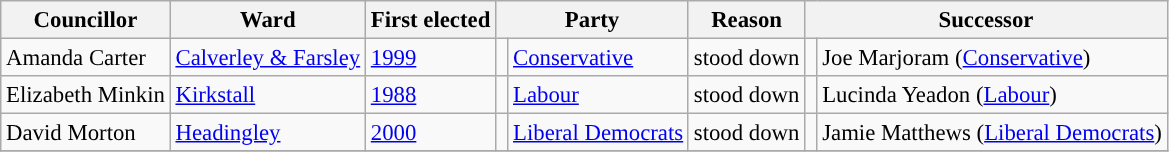<table class="wikitable sortable" style="font-size:95%;">
<tr>
<th scope="col">Councillor</th>
<th scope="col">Ward</th>
<th scope="col">First elected</th>
<th colspan="2" scope="col">Party</th>
<th scope="col">Reason</th>
<th colspan="2" scope="col">Successor</th>
</tr>
<tr>
<td>Amanda Carter<br></td>
<td><a href='#'>Calverley & Farsley</a></td>
<td><a href='#'>1999</a></td>
<td width="1" style="color:inherit;background:"></td>
<td><a href='#'>Conservative</a></td>
<td>stood down</td>
<td width="1" style="color:inherit;background:"></td>
<td>Joe Marjoram (<a href='#'>Conservative</a>)</td>
</tr>
<tr>
<td>Elizabeth Minkin</td>
<td><a href='#'>Kirkstall</a></td>
<td><a href='#'>1988</a></td>
<td width="1" style="color:inherit;background:"></td>
<td><a href='#'>Labour</a></td>
<td>stood down</td>
<td width="1" style="color:inherit;background:"></td>
<td>Lucinda Yeadon (<a href='#'>Labour</a>)</td>
</tr>
<tr>
<td>David Morton</td>
<td><a href='#'>Headingley</a></td>
<td><a href='#'>2000</a></td>
<td width="1" style="color:inherit;background:"></td>
<td><a href='#'>Liberal Democrats</a></td>
<td>stood down</td>
<td width="1" style="color:inherit;background:"></td>
<td>Jamie Matthews (<a href='#'>Liberal Democrats</a>)</td>
</tr>
<tr>
</tr>
</table>
